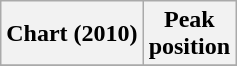<table class="wikitable sortable">
<tr>
<th>Chart (2010)</th>
<th>Peak<br>position</th>
</tr>
<tr>
</tr>
</table>
